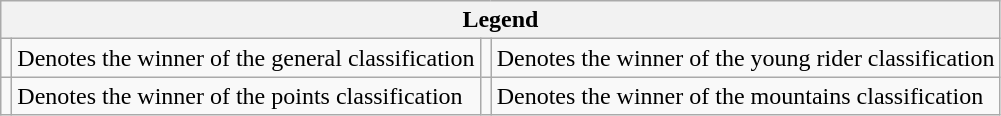<table class="wikitable">
<tr>
<th colspan="4">Legend</th>
</tr>
<tr>
<td></td>
<td>Denotes the winner of the general classification</td>
<td></td>
<td>Denotes the winner of the young rider classification</td>
</tr>
<tr>
<td></td>
<td>Denotes the winner of the points classification</td>
<td></td>
<td>Denotes the winner of the mountains classification</td>
</tr>
</table>
